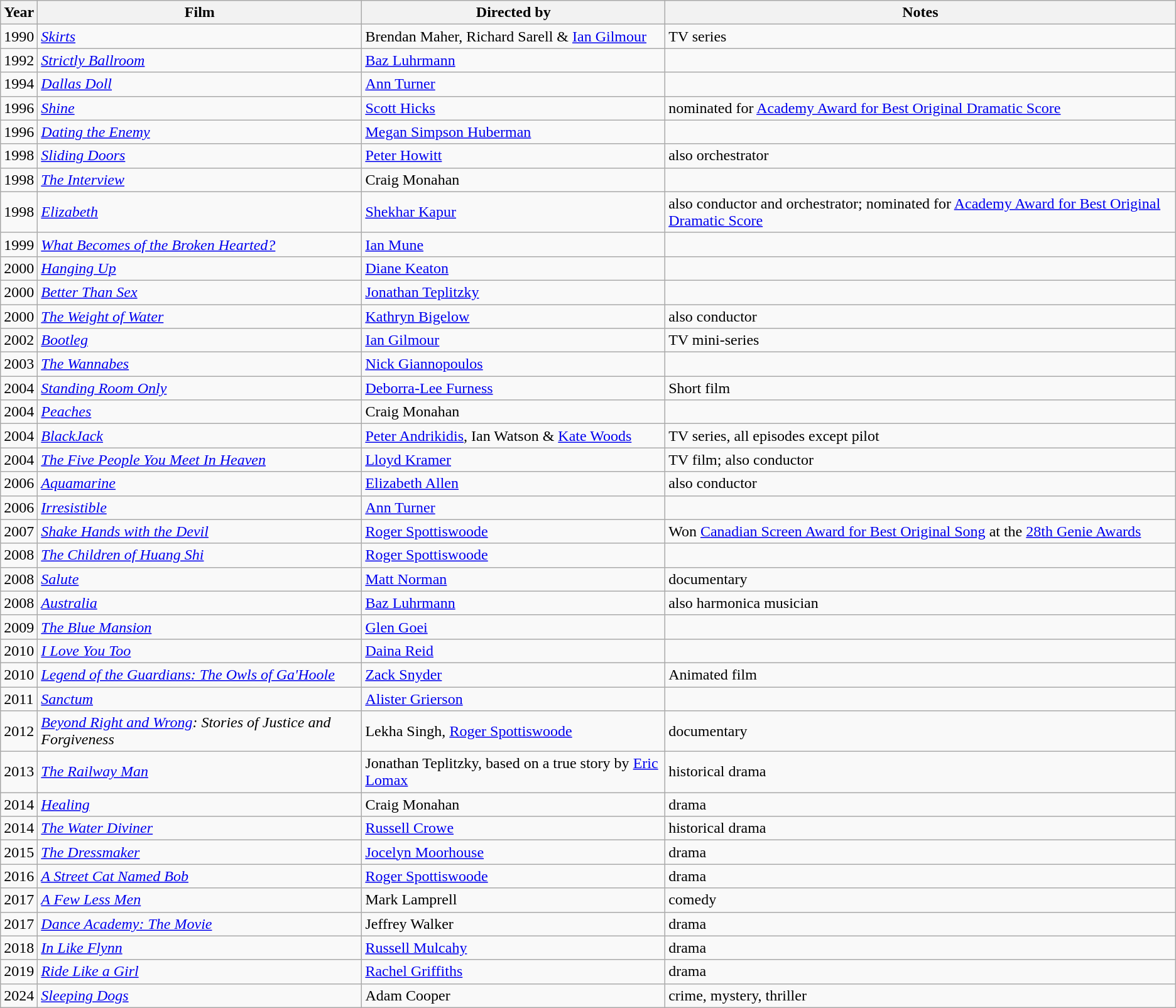<table class="wikitable">
<tr>
<th>Year</th>
<th>Film</th>
<th>Directed by</th>
<th>Notes</th>
</tr>
<tr>
<td>1990</td>
<td><em><a href='#'>Skirts</a></em></td>
<td>Brendan Maher, Richard Sarell & <a href='#'>Ian Gilmour</a></td>
<td>TV series</td>
</tr>
<tr>
<td>1992</td>
<td><em><a href='#'>Strictly Ballroom</a></em></td>
<td><a href='#'>Baz Luhrmann</a></td>
<td></td>
</tr>
<tr>
<td>1994</td>
<td><em><a href='#'>Dallas Doll</a></em></td>
<td><a href='#'>Ann Turner</a></td>
<td></td>
</tr>
<tr>
<td>1996</td>
<td><em><a href='#'>Shine</a></em></td>
<td><a href='#'>Scott Hicks</a></td>
<td>nominated for <a href='#'>Academy Award for Best Original Dramatic Score</a></td>
</tr>
<tr>
<td>1996</td>
<td><em><a href='#'>Dating the Enemy</a></em></td>
<td><a href='#'>Megan Simpson Huberman</a></td>
<td></td>
</tr>
<tr>
<td>1998</td>
<td><em><a href='#'>Sliding Doors</a></em></td>
<td><a href='#'>Peter Howitt</a></td>
<td>also orchestrator</td>
</tr>
<tr>
<td>1998</td>
<td><em><a href='#'>The Interview</a></em></td>
<td>Craig Monahan</td>
<td></td>
</tr>
<tr>
<td>1998</td>
<td><em><a href='#'>Elizabeth</a></em></td>
<td><a href='#'>Shekhar Kapur</a></td>
<td>also conductor and orchestrator; nominated for <a href='#'>Academy Award for Best Original Dramatic Score</a></td>
</tr>
<tr>
<td>1999</td>
<td><em><a href='#'>What Becomes of the Broken Hearted?</a></em></td>
<td><a href='#'>Ian Mune</a></td>
<td></td>
</tr>
<tr>
<td>2000</td>
<td><em><a href='#'>Hanging Up</a></em></td>
<td><a href='#'>Diane Keaton</a></td>
<td></td>
</tr>
<tr>
<td>2000</td>
<td><em><a href='#'>Better Than Sex</a></em></td>
<td><a href='#'>Jonathan Teplitzky</a></td>
<td></td>
</tr>
<tr>
<td>2000</td>
<td><em><a href='#'>The Weight of Water</a></em></td>
<td><a href='#'>Kathryn Bigelow</a></td>
<td>also conductor</td>
</tr>
<tr>
<td>2002</td>
<td><em><a href='#'>Bootleg</a></em></td>
<td><a href='#'>Ian Gilmour</a></td>
<td>TV mini-series</td>
</tr>
<tr>
<td>2003</td>
<td><em><a href='#'>The Wannabes</a></em></td>
<td><a href='#'>Nick Giannopoulos</a></td>
<td></td>
</tr>
<tr>
<td>2004</td>
<td><em><a href='#'>Standing Room Only</a></em></td>
<td><a href='#'>Deborra-Lee Furness</a></td>
<td>Short film</td>
</tr>
<tr>
<td>2004</td>
<td><em><a href='#'>Peaches</a></em></td>
<td>Craig Monahan</td>
<td></td>
</tr>
<tr>
<td>2004</td>
<td><em><a href='#'>BlackJack</a></em></td>
<td><a href='#'>Peter Andrikidis</a>, Ian Watson & <a href='#'>Kate Woods</a></td>
<td>TV series, all episodes except pilot</td>
</tr>
<tr>
<td>2004</td>
<td><em><a href='#'>The Five People You Meet In Heaven</a></em></td>
<td><a href='#'>Lloyd Kramer</a></td>
<td>TV film; also conductor</td>
</tr>
<tr>
<td>2006</td>
<td><em><a href='#'>Aquamarine</a></em></td>
<td><a href='#'>Elizabeth Allen</a></td>
<td>also conductor</td>
</tr>
<tr>
<td>2006</td>
<td><em><a href='#'>Irresistible</a></em></td>
<td><a href='#'>Ann Turner</a></td>
<td></td>
</tr>
<tr>
<td>2007</td>
<td><em><a href='#'>Shake Hands with the Devil</a></em></td>
<td><a href='#'>Roger Spottiswoode</a></td>
<td>Won <a href='#'>Canadian Screen Award for Best Original Song</a> at the <a href='#'>28th Genie Awards</a></td>
</tr>
<tr>
<td>2008</td>
<td><em><a href='#'>The Children of Huang Shi</a></em></td>
<td><a href='#'>Roger Spottiswoode</a></td>
<td></td>
</tr>
<tr>
<td>2008</td>
<td><em><a href='#'>Salute</a></em></td>
<td><a href='#'>Matt Norman</a></td>
<td>documentary</td>
</tr>
<tr>
<td>2008</td>
<td><em><a href='#'>Australia</a></em></td>
<td><a href='#'>Baz Luhrmann</a></td>
<td>also harmonica musician</td>
</tr>
<tr>
<td>2009</td>
<td><em><a href='#'>The Blue Mansion</a></em></td>
<td><a href='#'>Glen Goei</a></td>
<td></td>
</tr>
<tr>
<td>2010</td>
<td><em><a href='#'>I Love You Too</a></em></td>
<td><a href='#'>Daina Reid</a></td>
<td></td>
</tr>
<tr>
<td>2010</td>
<td><em><a href='#'>Legend of the Guardians: The Owls of Ga'Hoole</a></em></td>
<td><a href='#'>Zack Snyder</a></td>
<td>Animated film</td>
</tr>
<tr>
<td>2011</td>
<td><em><a href='#'>Sanctum</a></em></td>
<td><a href='#'>Alister Grierson</a></td>
<td></td>
</tr>
<tr>
<td>2012</td>
<td><em><a href='#'>Beyond Right and Wrong</a>: Stories of Justice and Forgiveness</em></td>
<td>Lekha Singh, <a href='#'>Roger Spottiswoode</a></td>
<td>documentary</td>
</tr>
<tr>
<td>2013</td>
<td><em><a href='#'>The Railway Man</a></em></td>
<td>Jonathan Teplitzky, based on a true story by <a href='#'>Eric Lomax</a></td>
<td>historical drama</td>
</tr>
<tr>
<td>2014</td>
<td><em><a href='#'>Healing</a></em></td>
<td>Craig Monahan</td>
<td>drama</td>
</tr>
<tr>
<td>2014</td>
<td><em><a href='#'>The Water Diviner</a></em></td>
<td><a href='#'>Russell Crowe</a></td>
<td>historical drama</td>
</tr>
<tr>
<td>2015</td>
<td><em><a href='#'>The Dressmaker</a></em></td>
<td><a href='#'>Jocelyn Moorhouse</a></td>
<td>drama</td>
</tr>
<tr>
<td>2016</td>
<td><em><a href='#'>A Street Cat Named Bob</a></em></td>
<td><a href='#'>Roger Spottiswoode</a></td>
<td>drama</td>
</tr>
<tr>
<td>2017</td>
<td><em><a href='#'>A Few Less Men</a></em></td>
<td>Mark Lamprell</td>
<td>comedy</td>
</tr>
<tr>
<td>2017</td>
<td><em><a href='#'>Dance Academy: The Movie</a></em></td>
<td>Jeffrey Walker</td>
<td>drama</td>
</tr>
<tr>
<td>2018</td>
<td><em><a href='#'>In Like Flynn</a></em></td>
<td><a href='#'>Russell Mulcahy</a></td>
<td>drama</td>
</tr>
<tr>
<td>2019</td>
<td><em><a href='#'>Ride Like a Girl</a></em></td>
<td><a href='#'>Rachel Griffiths</a></td>
<td>drama</td>
</tr>
<tr>
<td>2024</td>
<td><em><a href='#'>Sleeping Dogs</a></em></td>
<td>Adam Cooper</td>
<td>crime, mystery, thriller</td>
</tr>
</table>
